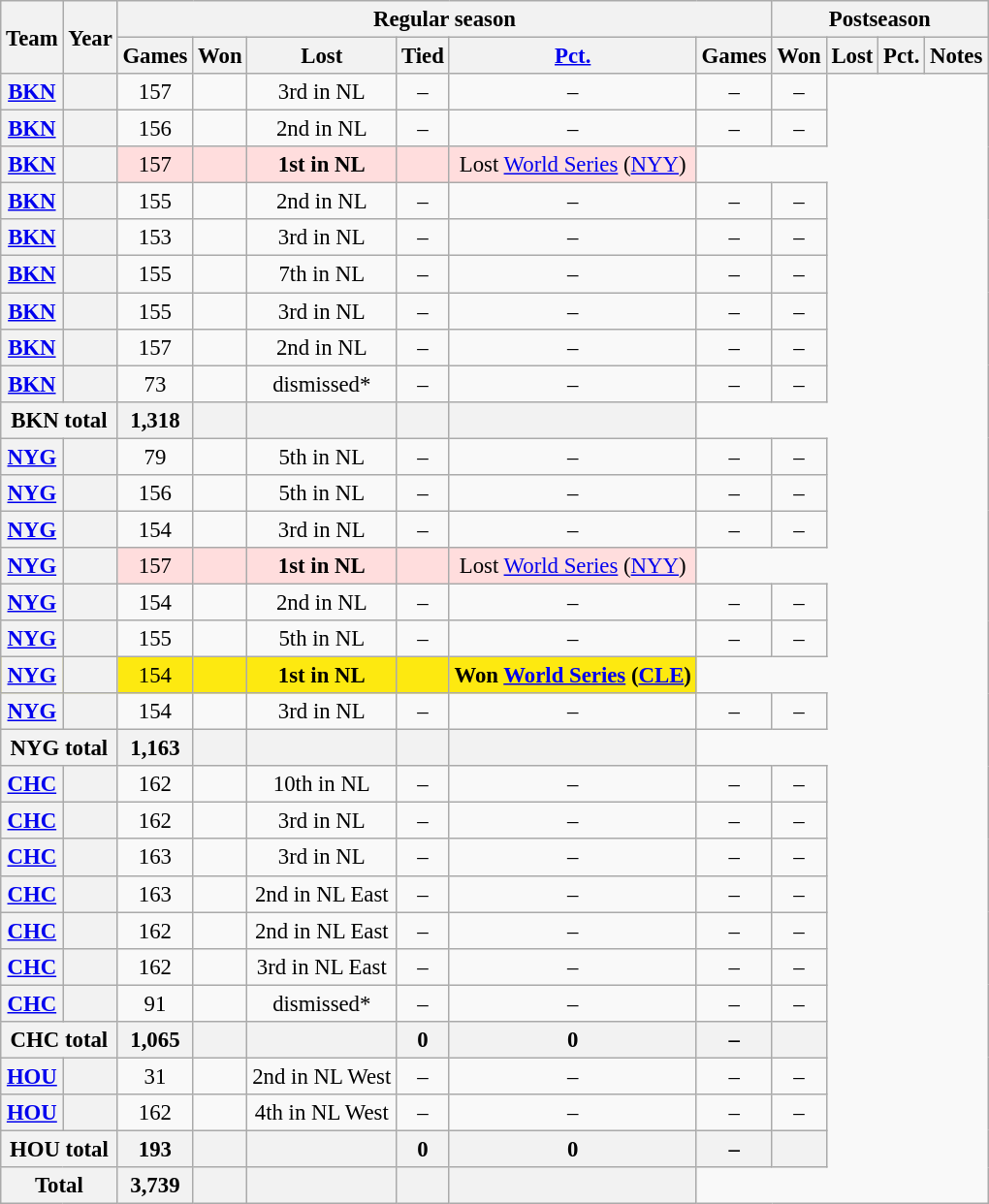<table class="wikitable" style="font-size: 95%; text-align:center;">
<tr>
<th rowspan="2">Team</th>
<th rowspan="2">Year</th>
<th colspan="6">Regular season</th>
<th colspan="4">Postseason</th>
</tr>
<tr>
<th scope=col>Games</th>
<th scope=col>Won</th>
<th scope=col>Lost</th>
<th scope=col>Tied</th>
<th scope=col><a href='#'>Pct.</a></th>
<th scope=col>Games</th>
<th scope=col>Won</th>
<th scope=col>Lost</th>
<th scope=col>Pct.</th>
<th scope=col>Notes</th>
</tr>
<tr>
<th><a href='#'>BKN</a></th>
<th></th>
<td>157</td>
<td></td>
<td>3rd in NL</td>
<td>–</td>
<td>–</td>
<td>–</td>
<td>–</td>
</tr>
<tr>
<th><a href='#'>BKN</a></th>
<th></th>
<td>156</td>
<td></td>
<td>2nd in NL</td>
<td>–</td>
<td>–</td>
<td>–</td>
<td>–</td>
</tr>
<tr style="background:#fdd">
<th><a href='#'>BKN</a></th>
<th></th>
<td>157</td>
<td></td>
<td><strong>1st in NL</strong></td>
<td></td>
<td>Lost <a href='#'>World Series</a> (<a href='#'>NYY</a>)</td>
</tr>
<tr>
<th><a href='#'>BKN</a></th>
<th></th>
<td>155</td>
<td></td>
<td>2nd in NL</td>
<td>–</td>
<td>–</td>
<td>–</td>
<td>–</td>
</tr>
<tr>
<th><a href='#'>BKN</a></th>
<th></th>
<td>153</td>
<td></td>
<td>3rd in NL</td>
<td>–</td>
<td>–</td>
<td>–</td>
<td>–</td>
</tr>
<tr>
<th><a href='#'>BKN</a></th>
<th></th>
<td>155</td>
<td></td>
<td>7th in NL</td>
<td>–</td>
<td>–</td>
<td>–</td>
<td>–</td>
</tr>
<tr>
<th><a href='#'>BKN</a></th>
<th></th>
<td>155</td>
<td></td>
<td>3rd in NL</td>
<td>–</td>
<td>–</td>
<td>–</td>
<td>–</td>
</tr>
<tr>
<th><a href='#'>BKN</a></th>
<th></th>
<td>157</td>
<td></td>
<td>2nd in NL</td>
<td>–</td>
<td>–</td>
<td>–</td>
<td>–</td>
</tr>
<tr>
<th><a href='#'>BKN</a></th>
<th></th>
<td>73</td>
<td></td>
<td>dismissed*</td>
<td>–</td>
<td>–</td>
<td>–</td>
<td>–</td>
</tr>
<tr>
<th colspan="2">BKN total</th>
<th>1,318</th>
<th></th>
<th></th>
<th></th>
<th></th>
</tr>
<tr>
<th><a href='#'>NYG</a></th>
<th></th>
<td>79</td>
<td></td>
<td>5th in NL</td>
<td>–</td>
<td>–</td>
<td>–</td>
<td>–</td>
</tr>
<tr>
<th><a href='#'>NYG</a></th>
<th></th>
<td>156</td>
<td></td>
<td>5th in NL</td>
<td>–</td>
<td>–</td>
<td>–</td>
<td>–</td>
</tr>
<tr>
<th><a href='#'>NYG</a></th>
<th></th>
<td>154</td>
<td></td>
<td>3rd in NL</td>
<td>–</td>
<td>–</td>
<td>–</td>
<td>–</td>
</tr>
<tr style="background:#fdd">
<th><a href='#'>NYG</a></th>
<th></th>
<td>157</td>
<td></td>
<td><strong>1st in NL</strong></td>
<td></td>
<td>Lost <a href='#'>World Series</a> (<a href='#'>NYY</a>)</td>
</tr>
<tr>
<th><a href='#'>NYG</a></th>
<th></th>
<td>154</td>
<td></td>
<td>2nd in NL</td>
<td>–</td>
<td>–</td>
<td>–</td>
<td>–</td>
</tr>
<tr>
<th><a href='#'>NYG</a></th>
<th></th>
<td>155</td>
<td></td>
<td>5th in NL</td>
<td>–</td>
<td>–</td>
<td>–</td>
<td>–</td>
</tr>
<tr style="background:#fde910">
<th><a href='#'>NYG</a></th>
<th></th>
<td>154</td>
<td></td>
<td><strong>1st in NL</strong></td>
<td></td>
<td><strong>Won <a href='#'>World Series</a> (<a href='#'>CLE</a>)</strong></td>
</tr>
<tr>
<th><a href='#'>NYG</a></th>
<th></th>
<td>154</td>
<td></td>
<td>3rd in NL</td>
<td>–</td>
<td>–</td>
<td>–</td>
<td>–</td>
</tr>
<tr>
<th colspan="2">NYG total</th>
<th>1,163</th>
<th></th>
<th></th>
<th></th>
<th></th>
</tr>
<tr>
<th><a href='#'>CHC</a></th>
<th></th>
<td>162</td>
<td></td>
<td>10th in NL</td>
<td>–</td>
<td>–</td>
<td>–</td>
<td>–</td>
</tr>
<tr>
<th><a href='#'>CHC</a></th>
<th></th>
<td>162</td>
<td></td>
<td>3rd in NL</td>
<td>–</td>
<td>–</td>
<td>–</td>
<td>–</td>
</tr>
<tr>
<th><a href='#'>CHC</a></th>
<th></th>
<td>163</td>
<td></td>
<td>3rd in NL</td>
<td>–</td>
<td>–</td>
<td>–</td>
<td>–</td>
</tr>
<tr>
<th><a href='#'>CHC</a></th>
<th></th>
<td>163</td>
<td></td>
<td>2nd in NL East</td>
<td>–</td>
<td>–</td>
<td>–</td>
<td>–</td>
</tr>
<tr>
<th><a href='#'>CHC</a></th>
<th></th>
<td>162</td>
<td></td>
<td>2nd in NL East</td>
<td>–</td>
<td>–</td>
<td>–</td>
<td>–</td>
</tr>
<tr>
<th><a href='#'>CHC</a></th>
<th></th>
<td>162</td>
<td></td>
<td>3rd in NL East</td>
<td>–</td>
<td>–</td>
<td>–</td>
<td>–</td>
</tr>
<tr>
<th><a href='#'>CHC</a></th>
<th></th>
<td>91</td>
<td></td>
<td>dismissed*</td>
<td>–</td>
<td>–</td>
<td>–</td>
<td>–</td>
</tr>
<tr>
<th colspan="2">CHC total</th>
<th>1,065</th>
<th></th>
<th></th>
<th>0</th>
<th>0</th>
<th>–</th>
<th></th>
</tr>
<tr>
<th><a href='#'>HOU</a></th>
<th></th>
<td>31</td>
<td></td>
<td>2nd in NL West</td>
<td>–</td>
<td>–</td>
<td>–</td>
<td>–</td>
</tr>
<tr>
<th><a href='#'>HOU</a></th>
<th></th>
<td>162</td>
<td></td>
<td>4th in NL West</td>
<td>–</td>
<td>–</td>
<td>–</td>
<td>–</td>
</tr>
<tr>
<th colspan="2">HOU total</th>
<th>193</th>
<th></th>
<th></th>
<th>0</th>
<th>0</th>
<th>–</th>
<th></th>
</tr>
<tr>
<th colspan="2">Total</th>
<th>3,739</th>
<th></th>
<th></th>
<th></th>
<th></th>
</tr>
</table>
